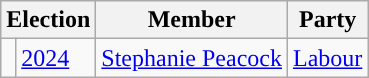<table class="wikitable">
<tr>
<th colspan="2">Election</th>
<th>Member</th>
<th>Party</th>
</tr>
<tr>
<td style="color:inherit;background-color: "></td>
<td><a href='#'>2024</a></td>
<td><a href='#'>Stephanie Peacock</a></td>
<td><a href='#'>Labour</a></td>
</tr>
</table>
